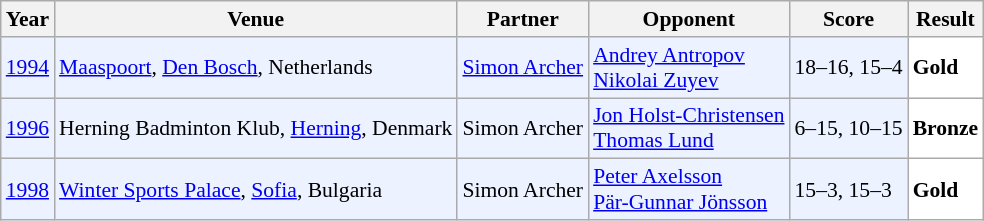<table class="sortable wikitable" style="font-size: 90%;">
<tr>
<th>Year</th>
<th>Venue</th>
<th>Partner</th>
<th>Opponent</th>
<th>Score</th>
<th>Result</th>
</tr>
<tr style="background:#ECF2FF">
<td align="center"><a href='#'>1994</a></td>
<td align="left"><a href='#'>Maaspoort</a>, <a href='#'>Den Bosch</a>, Netherlands</td>
<td align="left"> <a href='#'>Simon Archer</a></td>
<td align="left"> <a href='#'>Andrey Antropov</a><br> <a href='#'>Nikolai Zuyev</a></td>
<td align="left">18–16, 15–4</td>
<td style="text-align:left; background:white"> <strong>Gold</strong></td>
</tr>
<tr style="background:#ECF2FF">
<td align="center"><a href='#'>1996</a></td>
<td align="left">Herning Badminton Klub, <a href='#'>Herning</a>, Denmark</td>
<td align="left"> Simon Archer</td>
<td align="left"> <a href='#'>Jon Holst-Christensen</a><br> <a href='#'>Thomas Lund</a></td>
<td align="left">6–15, 10–15</td>
<td style="text-align:left; background:white"> <strong>Bronze</strong></td>
</tr>
<tr style="background:#ECF2FF">
<td align="center"><a href='#'>1998</a></td>
<td align="left"><a href='#'>Winter Sports Palace</a>, <a href='#'>Sofia</a>, Bulgaria</td>
<td align="left"> Simon Archer</td>
<td align="left"> <a href='#'>Peter Axelsson</a><br> <a href='#'>Pär-Gunnar Jönsson</a></td>
<td align="left">15–3, 15–3</td>
<td style="text-align:left; background:white"> <strong>Gold</strong></td>
</tr>
</table>
